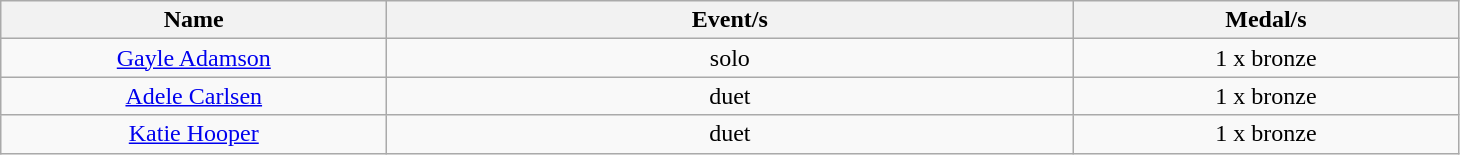<table class="wikitable" style="text-align: center">
<tr>
<th width=250>Name</th>
<th width=450>Event/s</th>
<th width=250>Medal/s</th>
</tr>
<tr>
<td><a href='#'>Gayle Adamson</a></td>
<td>solo</td>
<td>1 x bronze</td>
</tr>
<tr>
<td><a href='#'>Adele Carlsen</a></td>
<td>duet</td>
<td>1 x bronze</td>
</tr>
<tr>
<td><a href='#'>Katie Hooper</a></td>
<td>duet</td>
<td>1 x bronze</td>
</tr>
</table>
